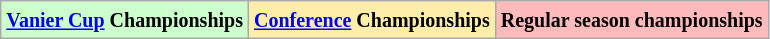<table class="wikitable">
<tr>
<td bgcolor="#CCFFCC"><small><strong><a href='#'>Vanier Cup</a> Championships</strong></small></td>
<td bgcolor="#FFEEAA"><small><strong><a href='#'>Conference</a> Championships</strong></small></td>
<td bgcolor="#FFBBBB"><small><strong>Regular season championships</strong></small></td>
</tr>
</table>
